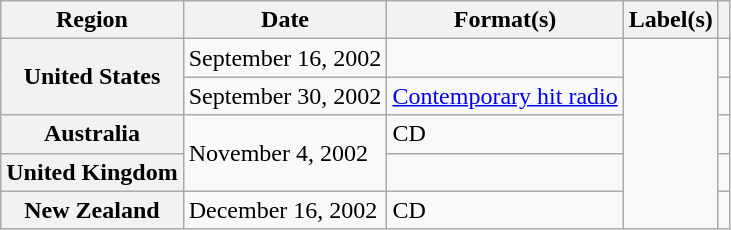<table class="wikitable plainrowheaders">
<tr>
<th scope="col">Region</th>
<th scope="col">Date</th>
<th scope="col">Format(s)</th>
<th scope="col">Label(s)</th>
<th scope="col"></th>
</tr>
<tr>
<th scope="row" rowspan="2">United States</th>
<td>September 16, 2002</td>
<td></td>
<td rowspan="5"></td>
<td></td>
</tr>
<tr>
<td>September 30, 2002</td>
<td><a href='#'>Contemporary hit radio</a></td>
<td></td>
</tr>
<tr>
<th scope="row">Australia</th>
<td rowspan="2">November 4, 2002</td>
<td>CD</td>
<td></td>
</tr>
<tr>
<th scope="row">United Kingdom</th>
<td></td>
<td></td>
</tr>
<tr>
<th scope="row">New Zealand</th>
<td>December 16, 2002</td>
<td>CD</td>
<td></td>
</tr>
</table>
